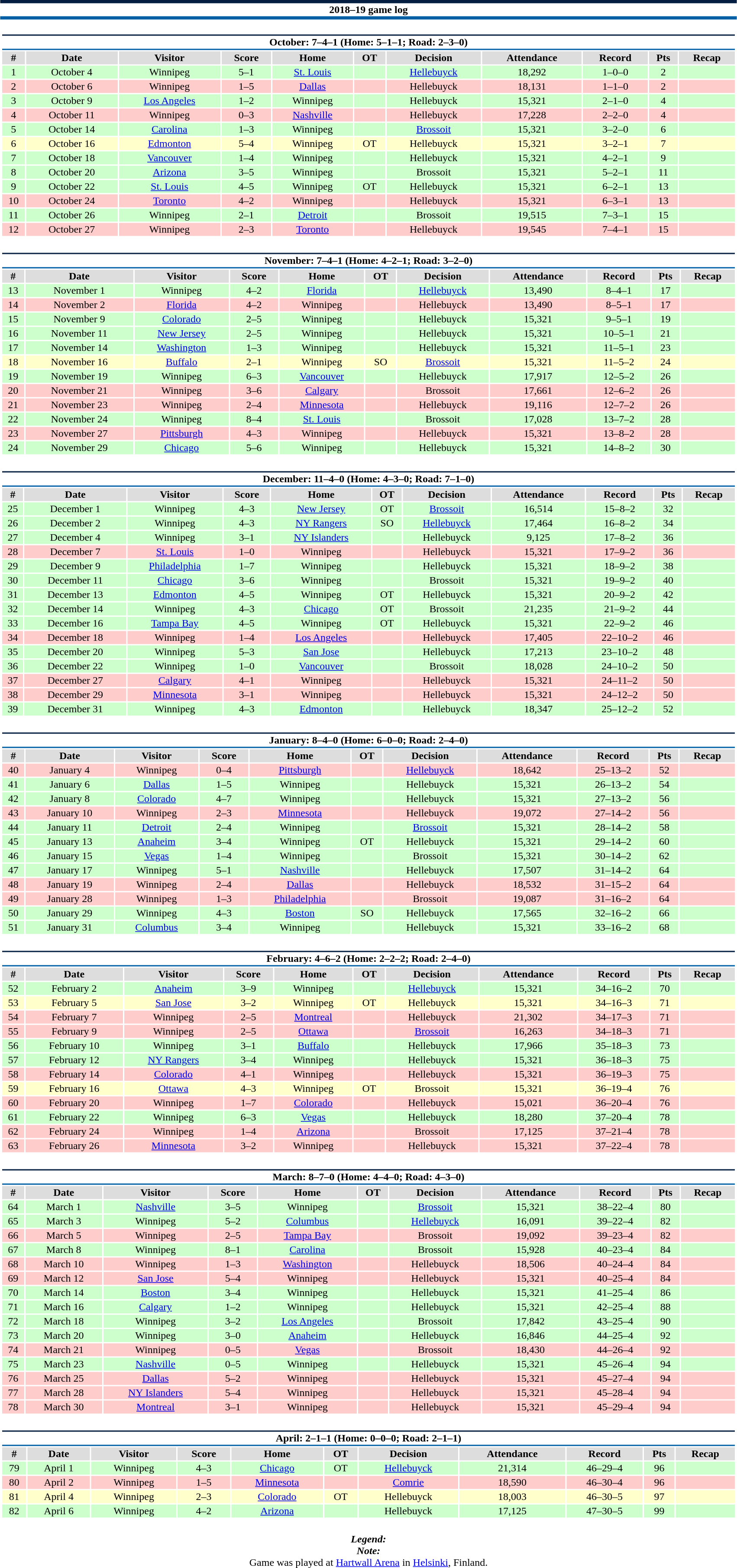<table class="toccolours" style="width:90%; clear:both; margin:1.5em auto; text-align:center;">
<tr>
<th colspan="11" style="background:#FFFFFF; border-top:#041E41 5px solid; border-bottom:#0060A5 5px solid;">2018–19 game log</th>
</tr>
<tr>
<td colspan="11"><br><table class="toccolours collapsible collapsed" style="width:100%;">
<tr>
<th colspan="11" style="background:#FFFFFF; border-top:#041E41 2px solid; border-bottom:#0060A5 2px solid;">October: 7–4–1 (Home: 5–1–1; Road: 2–3–0)</th>
</tr>
<tr style="background:#ddd;">
<th>#</th>
<th>Date</th>
<th>Visitor</th>
<th>Score</th>
<th>Home</th>
<th>OT</th>
<th>Decision</th>
<th>Attendance</th>
<th>Record</th>
<th>Pts</th>
<th>Recap</th>
</tr>
<tr style="background:#cfc;">
<td>1</td>
<td>October 4</td>
<td>Winnipeg</td>
<td>5–1</td>
<td><a href='#'>St. Louis</a></td>
<td></td>
<td><a href='#'>Hellebuyck</a></td>
<td>18,292</td>
<td>1–0–0</td>
<td>2</td>
<td></td>
</tr>
<tr style="background:#fcc;">
<td>2</td>
<td>October 6</td>
<td>Winnipeg</td>
<td>1–5</td>
<td><a href='#'>Dallas</a></td>
<td></td>
<td>Hellebuyck</td>
<td>18,131</td>
<td>1–1–0</td>
<td>2</td>
<td></td>
</tr>
<tr style="background:#cfc;">
<td>3</td>
<td>October 9</td>
<td><a href='#'>Los Angeles</a></td>
<td>1–2</td>
<td>Winnipeg</td>
<td></td>
<td>Hellebuyck</td>
<td>15,321</td>
<td>2–1–0</td>
<td>4</td>
<td></td>
</tr>
<tr style="background:#fcc;">
<td>4</td>
<td>October 11</td>
<td>Winnipeg</td>
<td>0–3</td>
<td><a href='#'>Nashville</a></td>
<td></td>
<td>Hellebuyck</td>
<td>17,228</td>
<td>2–2–0</td>
<td>4</td>
<td></td>
</tr>
<tr style="background:#cfc;">
<td>5</td>
<td>October 14</td>
<td><a href='#'>Carolina</a></td>
<td>1–3</td>
<td>Winnipeg</td>
<td></td>
<td><a href='#'>Brossoit</a></td>
<td>15,321</td>
<td>3–2–0</td>
<td>6</td>
<td></td>
</tr>
<tr style="background:#ffc;">
<td>6</td>
<td>October 16</td>
<td><a href='#'>Edmonton</a></td>
<td>5–4</td>
<td>Winnipeg</td>
<td>OT</td>
<td>Hellebuyck</td>
<td>15,321</td>
<td>3–2–1</td>
<td>7</td>
<td></td>
</tr>
<tr style="background:#cfc;">
<td>7</td>
<td>October 18</td>
<td><a href='#'>Vancouver</a></td>
<td>1–4</td>
<td>Winnipeg</td>
<td></td>
<td>Hellebuyck</td>
<td>15,321</td>
<td>4–2–1</td>
<td>9</td>
<td></td>
</tr>
<tr style="background:#cfc;">
<td>8</td>
<td>October 20</td>
<td><a href='#'>Arizona</a></td>
<td>3–5</td>
<td>Winnipeg</td>
<td></td>
<td>Brossoit</td>
<td>15,321</td>
<td>5–2–1</td>
<td>11</td>
<td></td>
</tr>
<tr style="background:#cfc;">
<td>9</td>
<td>October 22</td>
<td><a href='#'>St. Louis</a></td>
<td>4–5</td>
<td>Winnipeg</td>
<td>OT</td>
<td>Hellebuyck</td>
<td>15,321</td>
<td>6–2–1</td>
<td>13</td>
<td></td>
</tr>
<tr style="background:#fcc;">
<td>10</td>
<td>October 24</td>
<td><a href='#'>Toronto</a></td>
<td>4–2</td>
<td>Winnipeg</td>
<td></td>
<td>Hellebuyck</td>
<td>15,321</td>
<td>6–3–1</td>
<td>13</td>
<td></td>
</tr>
<tr style="background:#cfc;">
<td>11</td>
<td>October 26</td>
<td>Winnipeg</td>
<td>2–1</td>
<td><a href='#'>Detroit</a></td>
<td></td>
<td>Brossoit</td>
<td>19,515</td>
<td>7–3–1</td>
<td>15</td>
<td></td>
</tr>
<tr style="background:#fcc;">
<td>12</td>
<td>October 27</td>
<td>Winnipeg</td>
<td>2–3</td>
<td><a href='#'>Toronto</a></td>
<td></td>
<td>Hellebuyck</td>
<td>19,545</td>
<td>7–4–1</td>
<td>15</td>
<td></td>
</tr>
</table>
</td>
</tr>
<tr>
<td colspan="11"><br><table class="toccolours collapsible collapsed" style="width:100%;">
<tr>
<th colspan="11" style="background:#FFFFFF; border-top:#041E41 2px solid; border-bottom:#0060A5 2px solid;">November: 7–4–1 (Home: 4–2–1; Road: 3–2–0)</th>
</tr>
<tr style="background:#ddd;">
<th>#</th>
<th>Date</th>
<th>Visitor</th>
<th>Score</th>
<th>Home</th>
<th>OT</th>
<th>Decision</th>
<th>Attendance</th>
<th>Record</th>
<th>Pts</th>
<th>Recap</th>
</tr>
<tr style="background:#cfc;">
<td>13</td>
<td>November 1</td>
<td>Winnipeg</td>
<td>4–2</td>
<td><a href='#'>Florida</a></td>
<td></td>
<td><a href='#'>Hellebuyck</a></td>
<td>13,490</td>
<td>8–4–1</td>
<td>17</td>
<td></td>
</tr>
<tr style="background:#fcc;">
<td>14</td>
<td>November 2</td>
<td><a href='#'>Florida</a></td>
<td>4–2</td>
<td>Winnipeg</td>
<td></td>
<td>Hellebuyck</td>
<td>13,490</td>
<td>8–5–1</td>
<td>17</td>
<td></td>
</tr>
<tr style="background:#cfc;">
<td>15</td>
<td>November 9</td>
<td><a href='#'>Colorado</a></td>
<td>2–5</td>
<td>Winnipeg</td>
<td></td>
<td>Hellebuyck</td>
<td>15,321</td>
<td>9–5–1</td>
<td>19</td>
<td></td>
</tr>
<tr style="background:#cfc;">
<td>16</td>
<td>November 11</td>
<td><a href='#'>New Jersey</a></td>
<td>2–5</td>
<td>Winnipeg</td>
<td></td>
<td>Hellebuyck</td>
<td>15,321</td>
<td>10–5–1</td>
<td>21</td>
<td></td>
</tr>
<tr style="background:#cfc;">
<td>17</td>
<td>November 14</td>
<td><a href='#'>Washington</a></td>
<td>1–3</td>
<td>Winnipeg</td>
<td></td>
<td>Hellebuyck</td>
<td>15,321</td>
<td>11–5–1</td>
<td>23</td>
<td></td>
</tr>
<tr style="background:#ffc;">
<td>18</td>
<td>November 16</td>
<td><a href='#'>Buffalo</a></td>
<td>2–1</td>
<td>Winnipeg</td>
<td>SO</td>
<td><a href='#'>Brossoit</a></td>
<td>15,321</td>
<td>11–5–2</td>
<td>24</td>
<td></td>
</tr>
<tr style="background:#cfc;">
<td>19</td>
<td>November 19</td>
<td>Winnipeg</td>
<td>6–3</td>
<td><a href='#'>Vancouver</a></td>
<td></td>
<td>Hellebuyck</td>
<td>17,917</td>
<td>12–5–2</td>
<td>26</td>
<td></td>
</tr>
<tr style="background:#fcc;">
<td>20</td>
<td>November 21</td>
<td>Winnipeg</td>
<td>3–6</td>
<td><a href='#'>Calgary</a></td>
<td></td>
<td>Brossoit</td>
<td>17,661</td>
<td>12–6–2</td>
<td>26</td>
<td></td>
</tr>
<tr style="background:#fcc;">
<td>21</td>
<td>November 23</td>
<td>Winnipeg</td>
<td>2–4</td>
<td><a href='#'>Minnesota</a></td>
<td></td>
<td>Hellebuyck</td>
<td>19,116</td>
<td>12–7–2</td>
<td>26</td>
<td></td>
</tr>
<tr style="background:#cfc;">
<td>22</td>
<td>November 24</td>
<td>Winnipeg</td>
<td>8–4</td>
<td><a href='#'>St. Louis</a></td>
<td></td>
<td>Brossoit</td>
<td>17,028</td>
<td>13–7–2</td>
<td>28</td>
<td></td>
</tr>
<tr style="background:#fcc;">
<td>23</td>
<td>November 27</td>
<td><a href='#'>Pittsburgh</a></td>
<td>4–3</td>
<td>Winnipeg</td>
<td></td>
<td>Hellebuyck</td>
<td>15,321</td>
<td>13–8–2</td>
<td>28</td>
<td></td>
</tr>
<tr style="background:#cfc;">
<td>24</td>
<td>November 29</td>
<td><a href='#'>Chicago</a></td>
<td>5–6</td>
<td>Winnipeg</td>
<td></td>
<td>Hellebuyck</td>
<td>15,321</td>
<td>14–8–2</td>
<td>30</td>
<td></td>
</tr>
</table>
</td>
</tr>
<tr>
<td colspan="11"><br><table class="toccolours collapsible collapsed" style="width:100%;">
<tr>
<th colspan="11" style="background:#FFFFFF; border-top:#041E41 2px solid; border-bottom:#0060A5 2px solid;">December: 11–4–0 (Home: 4–3–0; Road: 7–1–0)</th>
</tr>
<tr style="background:#ddd;">
<th>#</th>
<th>Date</th>
<th>Visitor</th>
<th>Score</th>
<th>Home</th>
<th>OT</th>
<th>Decision</th>
<th>Attendance</th>
<th>Record</th>
<th>Pts</th>
<th>Recap</th>
</tr>
<tr style="background:#cfc;">
<td>25</td>
<td>December 1</td>
<td>Winnipeg</td>
<td>4–3</td>
<td><a href='#'>New Jersey</a></td>
<td>OT</td>
<td><a href='#'>Brossoit</a></td>
<td>16,514</td>
<td>15–8–2</td>
<td>32</td>
<td></td>
</tr>
<tr style="background:#cfc;">
<td>26</td>
<td>December 2</td>
<td>Winnipeg</td>
<td>4–3</td>
<td><a href='#'>NY Rangers</a></td>
<td>SO</td>
<td><a href='#'>Hellebuyck</a></td>
<td>17,464</td>
<td>16–8–2</td>
<td>34</td>
<td></td>
</tr>
<tr style="background:#cfc;">
<td>27</td>
<td>December 4</td>
<td>Winnipeg</td>
<td>3–1</td>
<td><a href='#'>NY Islanders</a></td>
<td></td>
<td>Hellebuyck</td>
<td>9,125</td>
<td>17–8–2</td>
<td>36</td>
<td></td>
</tr>
<tr style="background:#fcc;">
<td>28</td>
<td>December 7</td>
<td><a href='#'>St. Louis</a></td>
<td>1–0</td>
<td>Winnipeg</td>
<td></td>
<td>Hellebuyck</td>
<td>15,321</td>
<td>17–9–2</td>
<td>36</td>
<td></td>
</tr>
<tr style="background:#cfc;">
<td>29</td>
<td>December 9</td>
<td><a href='#'>Philadelphia</a></td>
<td>1–7</td>
<td>Winnipeg</td>
<td></td>
<td>Hellebuyck</td>
<td>15,321</td>
<td>18–9–2</td>
<td>38</td>
<td></td>
</tr>
<tr style="background:#cfc;">
<td>30</td>
<td>December 11</td>
<td><a href='#'>Chicago</a></td>
<td>3–6</td>
<td>Winnipeg</td>
<td></td>
<td>Brossoit</td>
<td>15,321</td>
<td>19–9–2</td>
<td>40</td>
<td></td>
</tr>
<tr style="background:#cfc;">
<td>31</td>
<td>December 13</td>
<td><a href='#'>Edmonton</a></td>
<td>4–5</td>
<td>Winnipeg</td>
<td>OT</td>
<td>Hellebuyck</td>
<td>15,321</td>
<td>20–9–2</td>
<td>42</td>
<td></td>
</tr>
<tr style="background:#cfc;">
<td>32</td>
<td>December 14</td>
<td>Winnipeg</td>
<td>4–3</td>
<td><a href='#'>Chicago</a></td>
<td>OT</td>
<td>Brossoit</td>
<td>21,235</td>
<td>21–9–2</td>
<td>44</td>
<td></td>
</tr>
<tr style="background:#cfc;">
<td>33</td>
<td>December 16</td>
<td><a href='#'>Tampa Bay</a></td>
<td>4–5</td>
<td>Winnipeg</td>
<td>OT</td>
<td>Hellebuyck</td>
<td>15,321</td>
<td>22–9–2</td>
<td>46</td>
<td></td>
</tr>
<tr style="background:#fcc;">
<td>34</td>
<td>December 18</td>
<td>Winnipeg</td>
<td>1–4</td>
<td><a href='#'>Los Angeles</a></td>
<td></td>
<td>Hellebuyck</td>
<td>17,405</td>
<td>22–10–2</td>
<td>46</td>
<td></td>
</tr>
<tr style="background:#cfc;">
<td>35</td>
<td>December 20</td>
<td>Winnipeg</td>
<td>5–3</td>
<td><a href='#'>San Jose</a></td>
<td></td>
<td>Hellebuyck</td>
<td>17,213</td>
<td>23–10–2</td>
<td>48</td>
<td></td>
</tr>
<tr style="background:#cfc;">
<td>36</td>
<td>December 22</td>
<td>Winnipeg</td>
<td>1–0</td>
<td><a href='#'>Vancouver</a></td>
<td></td>
<td>Brossoit</td>
<td>18,028</td>
<td>24–10–2</td>
<td>50</td>
<td></td>
</tr>
<tr style="background:#fcc;">
<td>37</td>
<td>December 27</td>
<td><a href='#'>Calgary</a></td>
<td>4–1</td>
<td>Winnipeg</td>
<td></td>
<td>Hellebuyck</td>
<td>15,321</td>
<td>24–11–2</td>
<td>50</td>
<td></td>
</tr>
<tr style="background:#fcc;">
<td>38</td>
<td>December 29</td>
<td><a href='#'>Minnesota</a></td>
<td>3–1</td>
<td>Winnipeg</td>
<td></td>
<td>Hellebuyck</td>
<td>15,321</td>
<td>24–12–2</td>
<td>50</td>
<td></td>
</tr>
<tr style="background:#cfc;">
<td>39</td>
<td>December 31</td>
<td>Winnipeg</td>
<td>4–3</td>
<td><a href='#'>Edmonton</a></td>
<td></td>
<td>Hellebuyck</td>
<td>18,347</td>
<td>25–12–2</td>
<td>52</td>
<td></td>
</tr>
</table>
</td>
</tr>
<tr>
<td colspan="11"><br><table class="toccolours collapsible collapsed" style="width:100%;">
<tr>
<th colspan="11" style="background:#FFFFFF; border-top:#041E41 2px solid; border-bottom:#0060A5 2px solid;">January: 8–4–0 (Home: 6–0–0; Road: 2–4–0)</th>
</tr>
<tr style="background:#ddd;">
<th>#</th>
<th>Date</th>
<th>Visitor</th>
<th>Score</th>
<th>Home</th>
<th>OT</th>
<th>Decision</th>
<th>Attendance</th>
<th>Record</th>
<th>Pts</th>
<th>Recap</th>
</tr>
<tr style="background:#fcc;">
<td>40</td>
<td>January 4</td>
<td>Winnipeg</td>
<td>0–4</td>
<td><a href='#'>Pittsburgh</a></td>
<td></td>
<td><a href='#'>Hellebuyck</a></td>
<td>18,642</td>
<td>25–13–2</td>
<td>52</td>
<td></td>
</tr>
<tr style="background:#cfc;">
<td>41</td>
<td>January 6</td>
<td><a href='#'>Dallas</a></td>
<td>1–5</td>
<td>Winnipeg</td>
<td></td>
<td>Hellebuyck</td>
<td>15,321</td>
<td>26–13–2</td>
<td>54</td>
<td></td>
</tr>
<tr style="background:#cfc;">
<td>42</td>
<td>January 8</td>
<td><a href='#'>Colorado</a></td>
<td>4–7</td>
<td>Winnipeg</td>
<td></td>
<td>Hellebuyck</td>
<td>15,321</td>
<td>27–13–2</td>
<td>56</td>
<td></td>
</tr>
<tr style="background:#fcc;">
<td>43</td>
<td>January 10</td>
<td>Winnipeg</td>
<td>2–3</td>
<td><a href='#'>Minnesota</a></td>
<td></td>
<td>Hellebuyck</td>
<td>19,072</td>
<td>27–14–2</td>
<td>56</td>
<td></td>
</tr>
<tr style="background:#cfc;">
<td>44</td>
<td>January 11</td>
<td><a href='#'>Detroit</a></td>
<td>2–4</td>
<td>Winnipeg</td>
<td></td>
<td><a href='#'>Brossoit</a></td>
<td>15,321</td>
<td>28–14–2</td>
<td>58</td>
<td></td>
</tr>
<tr style="background:#cfc;">
<td>45</td>
<td>January 13</td>
<td><a href='#'>Anaheim</a></td>
<td>3–4</td>
<td>Winnipeg</td>
<td>OT</td>
<td>Hellebuyck</td>
<td>15,321</td>
<td>29–14–2</td>
<td>60</td>
<td></td>
</tr>
<tr style="background:#cfc;">
<td>46</td>
<td>January 15</td>
<td><a href='#'>Vegas</a></td>
<td>1–4</td>
<td>Winnipeg</td>
<td></td>
<td>Brossoit</td>
<td>15,321</td>
<td>30–14–2</td>
<td>62</td>
<td></td>
</tr>
<tr style="background:#cfc;">
<td>47</td>
<td>January 17</td>
<td>Winnipeg</td>
<td>5–1</td>
<td><a href='#'>Nashville</a></td>
<td></td>
<td>Hellebuyck</td>
<td>17,507</td>
<td>31–14–2</td>
<td>64</td>
<td></td>
</tr>
<tr style="background:#fcc;">
<td>48</td>
<td>January 19</td>
<td>Winnipeg</td>
<td>2–4</td>
<td><a href='#'>Dallas</a></td>
<td></td>
<td>Hellebuyck</td>
<td>18,532</td>
<td>31–15–2</td>
<td>64</td>
<td></td>
</tr>
<tr style="background:#fcc;">
<td>49</td>
<td>January 28</td>
<td>Winnipeg</td>
<td>1–3</td>
<td><a href='#'>Philadelphia</a></td>
<td></td>
<td>Brossoit</td>
<td>19,087</td>
<td>31–16–2</td>
<td>64</td>
<td></td>
</tr>
<tr style="background:#cfc;">
<td>50</td>
<td>January 29</td>
<td>Winnipeg</td>
<td>4–3</td>
<td><a href='#'>Boston</a></td>
<td>SO</td>
<td>Hellebuyck</td>
<td>17,565</td>
<td>32–16–2</td>
<td>66</td>
<td></td>
</tr>
<tr style="background:#cfc;">
<td>51</td>
<td>January 31</td>
<td><a href='#'>Columbus</a></td>
<td>3–4</td>
<td>Winnipeg</td>
<td></td>
<td>Hellebuyck</td>
<td>15,321</td>
<td>33–16–2</td>
<td>68</td>
<td></td>
</tr>
</table>
</td>
</tr>
<tr>
<td colspan="11"><br><table class="toccolours collapsible collapsed" style="width:100%;">
<tr>
<th colspan="11" style="background:#FFFFFF; border-top:#041E41 2px solid; border-bottom:#0060A5 2px solid;">February: 4–6–2 (Home: 2–2–2; Road: 2–4–0)</th>
</tr>
<tr style="background:#ddd;">
<th>#</th>
<th>Date</th>
<th>Visitor</th>
<th>Score</th>
<th>Home</th>
<th>OT</th>
<th>Decision</th>
<th>Attendance</th>
<th>Record</th>
<th>Pts</th>
<th>Recap</th>
</tr>
<tr style="background:#cfc;">
<td>52</td>
<td>February 2</td>
<td><a href='#'>Anaheim</a></td>
<td>3–9</td>
<td>Winnipeg</td>
<td></td>
<td><a href='#'>Hellebuyck</a></td>
<td>15,321</td>
<td>34–16–2</td>
<td>70</td>
<td></td>
</tr>
<tr style="background:#ffc;">
<td>53</td>
<td>February 5</td>
<td><a href='#'>San Jose</a></td>
<td>3–2</td>
<td>Winnipeg</td>
<td>OT</td>
<td>Hellebuyck</td>
<td>15,321</td>
<td>34–16–3</td>
<td>71</td>
<td></td>
</tr>
<tr style="background:#fcc;">
<td>54</td>
<td>February 7</td>
<td>Winnipeg</td>
<td>2–5</td>
<td><a href='#'>Montreal</a></td>
<td></td>
<td>Hellebuyck</td>
<td>21,302</td>
<td>34–17–3</td>
<td>71</td>
<td></td>
</tr>
<tr style="background:#fcc;">
<td>55</td>
<td>February 9</td>
<td>Winnipeg</td>
<td>2–5</td>
<td><a href='#'>Ottawa</a></td>
<td></td>
<td><a href='#'>Brossoit</a></td>
<td>16,263</td>
<td>34–18–3</td>
<td>71</td>
<td></td>
</tr>
<tr style="background:#cfc;">
<td>56</td>
<td>February 10</td>
<td>Winnipeg</td>
<td>3–1</td>
<td><a href='#'>Buffalo</a></td>
<td></td>
<td>Hellebuyck</td>
<td>17,966</td>
<td>35–18–3</td>
<td>73</td>
<td></td>
</tr>
<tr style="background:#cfc;">
<td>57</td>
<td>February 12</td>
<td><a href='#'>NY Rangers</a></td>
<td>3–4</td>
<td>Winnipeg</td>
<td></td>
<td>Hellebuyck</td>
<td>15,321</td>
<td>36–18–3</td>
<td>75</td>
<td></td>
</tr>
<tr style="background:#fcc;">
<td>58</td>
<td>February 14</td>
<td><a href='#'>Colorado</a></td>
<td>4–1</td>
<td>Winnipeg</td>
<td></td>
<td>Hellebuyck</td>
<td>15,321</td>
<td>36–19–3</td>
<td>75</td>
<td></td>
</tr>
<tr style="background:#ffc;">
<td>59</td>
<td>February 16</td>
<td><a href='#'>Ottawa</a></td>
<td>4–3</td>
<td>Winnipeg</td>
<td>OT</td>
<td>Brossoit</td>
<td>15,321</td>
<td>36–19–4</td>
<td>76</td>
<td></td>
</tr>
<tr style="background:#fcc;">
<td>60</td>
<td>February 20</td>
<td>Winnipeg</td>
<td>1–7</td>
<td><a href='#'>Colorado</a></td>
<td></td>
<td>Hellebuyck</td>
<td>15,021</td>
<td>36–20–4</td>
<td>76</td>
<td></td>
</tr>
<tr style="background:#cfc;">
<td>61</td>
<td>February 22</td>
<td>Winnipeg</td>
<td>6–3</td>
<td><a href='#'>Vegas</a></td>
<td></td>
<td>Hellebuyck</td>
<td>18,280</td>
<td>37–20–4</td>
<td>78</td>
<td></td>
</tr>
<tr style="background:#fcc;">
<td>62</td>
<td>February 24</td>
<td>Winnipeg</td>
<td>1–4</td>
<td><a href='#'>Arizona</a></td>
<td></td>
<td>Brossoit</td>
<td>17,125</td>
<td>37–21–4</td>
<td>78</td>
<td></td>
</tr>
<tr style="background:#fcc;">
<td>63</td>
<td>February 26</td>
<td><a href='#'>Minnesota</a></td>
<td>3–2</td>
<td>Winnipeg</td>
<td></td>
<td>Hellebuyck</td>
<td>15,321</td>
<td>37–22–4</td>
<td>78</td>
<td></td>
</tr>
</table>
</td>
</tr>
<tr>
<td colspan="11"><br><table class="toccolours collapsible collapsed" style="width:100%;">
<tr>
<th colspan="11" style="background:#FFFFFF; border-top:#041E41 2px solid; border-bottom:#0060A5 2px solid;">March: 8–7–0 (Home: 4–4–0; Road: 4–3–0)</th>
</tr>
<tr style="background:#ddd;">
<th>#</th>
<th>Date</th>
<th>Visitor</th>
<th>Score</th>
<th>Home</th>
<th>OT</th>
<th>Decision</th>
<th>Attendance</th>
<th>Record</th>
<th>Pts</th>
<th>Recap</th>
</tr>
<tr style="background:#cfc;">
<td>64</td>
<td>March 1</td>
<td><a href='#'>Nashville</a></td>
<td>3–5</td>
<td>Winnipeg</td>
<td></td>
<td><a href='#'>Brossoit</a></td>
<td>15,321</td>
<td>38–22–4</td>
<td>80</td>
<td></td>
</tr>
<tr style="background:#cfc;">
<td>65</td>
<td>March 3</td>
<td>Winnipeg</td>
<td>5–2</td>
<td><a href='#'>Columbus</a></td>
<td></td>
<td><a href='#'>Hellebuyck</a></td>
<td>16,091</td>
<td>39–22–4</td>
<td>82</td>
<td></td>
</tr>
<tr style="background:#fcc;">
<td>66</td>
<td>March 5</td>
<td>Winnipeg</td>
<td>2–5</td>
<td><a href='#'>Tampa Bay</a></td>
<td></td>
<td>Brossoit</td>
<td>19,092</td>
<td>39–23–4</td>
<td>82</td>
<td></td>
</tr>
<tr style="background:#cfc;">
<td>67</td>
<td>March 8</td>
<td>Winnipeg</td>
<td>8–1</td>
<td><a href='#'>Carolina</a></td>
<td></td>
<td>Brossoit</td>
<td>15,928</td>
<td>40–23–4</td>
<td>84</td>
<td></td>
</tr>
<tr style="background:#fcc;">
<td>68</td>
<td>March 10</td>
<td>Winnipeg</td>
<td>1–3</td>
<td><a href='#'>Washington</a></td>
<td></td>
<td>Hellebuyck</td>
<td>18,506</td>
<td>40–24–4</td>
<td>84</td>
<td></td>
</tr>
<tr style="background:#fcc;">
<td>69</td>
<td>March 12</td>
<td><a href='#'>San Jose</a></td>
<td>5–4</td>
<td>Winnipeg</td>
<td></td>
<td>Hellebuyck</td>
<td>15,321</td>
<td>40–25–4</td>
<td>84</td>
<td></td>
</tr>
<tr style="background:#cfc;">
<td>70</td>
<td>March 14</td>
<td><a href='#'>Boston</a></td>
<td>3–4</td>
<td>Winnipeg</td>
<td></td>
<td>Hellebuyck</td>
<td>15,321</td>
<td>41–25–4</td>
<td>86</td>
<td></td>
</tr>
<tr style="background:#cfc;">
<td>71</td>
<td>March 16</td>
<td><a href='#'>Calgary</a></td>
<td>1–2</td>
<td>Winnipeg</td>
<td></td>
<td>Hellebuyck</td>
<td>15,321</td>
<td>42–25–4</td>
<td>88</td>
<td></td>
</tr>
<tr style="background:#cfc;">
<td>72</td>
<td>March 18</td>
<td>Winnipeg</td>
<td>3–2</td>
<td><a href='#'>Los Angeles</a></td>
<td></td>
<td>Brossoit</td>
<td>17,842</td>
<td>43–25–4</td>
<td>90</td>
<td></td>
</tr>
<tr style="background:#cfc;">
<td>73</td>
<td>March 20</td>
<td>Winnipeg</td>
<td>3–0</td>
<td><a href='#'>Anaheim</a></td>
<td></td>
<td>Hellebuyck</td>
<td>16,846</td>
<td>44–25–4</td>
<td>92</td>
<td></td>
</tr>
<tr style="background:#fcc;">
<td>74</td>
<td>March 21</td>
<td>Winnipeg</td>
<td>0–5</td>
<td><a href='#'>Vegas</a></td>
<td></td>
<td>Brossoit</td>
<td>18,430</td>
<td>44–26–4</td>
<td>92</td>
<td></td>
</tr>
<tr style="background:#cfc;">
<td>75</td>
<td>March 23</td>
<td><a href='#'>Nashville</a></td>
<td>0–5</td>
<td>Winnipeg</td>
<td></td>
<td>Hellebuyck</td>
<td>15,321</td>
<td>45–26–4</td>
<td>94</td>
<td></td>
</tr>
<tr style="background:#fcc;">
<td>76</td>
<td>March 25</td>
<td><a href='#'>Dallas</a></td>
<td>5–2</td>
<td>Winnipeg</td>
<td></td>
<td>Hellebuyck</td>
<td>15,321</td>
<td>45–27–4</td>
<td>94</td>
<td></td>
</tr>
<tr style="background:#fcc;">
<td>77</td>
<td>March 28</td>
<td><a href='#'>NY Islanders</a></td>
<td>5–4</td>
<td>Winnipeg</td>
<td></td>
<td>Hellebuyck</td>
<td>15,321</td>
<td>45–28–4</td>
<td>94</td>
<td></td>
</tr>
<tr style="background:#fcc;">
<td>78</td>
<td>March 30</td>
<td><a href='#'>Montreal</a></td>
<td>3–1</td>
<td>Winnipeg</td>
<td></td>
<td>Hellebuyck</td>
<td>15,321</td>
<td>45–29–4</td>
<td>94</td>
<td></td>
</tr>
</table>
</td>
</tr>
<tr>
<td colspan="11"><br><table class="toccolours collapsible collapsed" style="width:100%;">
<tr>
<th colspan="11" style="background:#FFFFFF; border-top:#041E41 2px solid; border-bottom:#0060A5 2px solid;">April: 2–1–1 (Home: 0–0–0; Road: 2–1–1)</th>
</tr>
<tr style="background:#ddd;">
<th>#</th>
<th>Date</th>
<th>Visitor</th>
<th>Score</th>
<th>Home</th>
<th>OT</th>
<th>Decision</th>
<th>Attendance</th>
<th>Record</th>
<th>Pts</th>
<th>Recap</th>
</tr>
<tr style="background:#cfc;">
<td>79</td>
<td>April 1</td>
<td>Winnipeg</td>
<td>4–3</td>
<td><a href='#'>Chicago</a></td>
<td>OT</td>
<td><a href='#'>Hellebuyck</a></td>
<td>21,314</td>
<td>46–29–4</td>
<td>96</td>
<td></td>
</tr>
<tr style="background:#fcc;">
<td>80</td>
<td>April 2</td>
<td>Winnipeg</td>
<td>1–5</td>
<td><a href='#'>Minnesota</a></td>
<td></td>
<td><a href='#'>Comrie</a></td>
<td>18,590</td>
<td>46–30–4</td>
<td>96</td>
<td></td>
</tr>
<tr style="background:#ffc;">
<td>81</td>
<td>April 4</td>
<td>Winnipeg</td>
<td>2–3</td>
<td><a href='#'>Colorado</a></td>
<td>OT</td>
<td>Hellebuyck</td>
<td>18,003</td>
<td>46–30–5</td>
<td>97</td>
<td></td>
</tr>
<tr style="background:#cfc;">
<td>82</td>
<td>April 6</td>
<td>Winnipeg</td>
<td>4–2</td>
<td><a href='#'>Arizona</a></td>
<td></td>
<td>Hellebuyck</td>
<td>17,125</td>
<td>47–30–5</td>
<td>99</td>
<td></td>
</tr>
</table>
</td>
</tr>
<tr>
<td colspan="11" style="text-align:center;"><br><strong><em>Legend:</em></strong>


<br>
<strong><em>Note:</em></strong><br>
 Game was played at <a href='#'>Hartwall Arena</a> in <a href='#'>Helsinki</a>, Finland.</td>
</tr>
</table>
